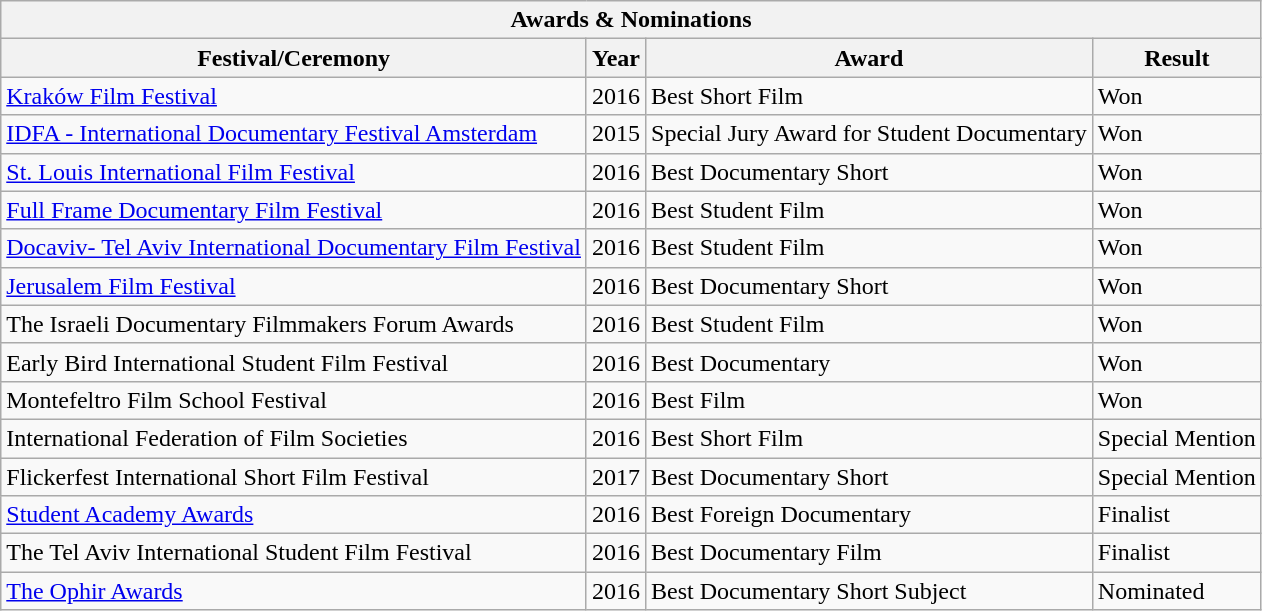<table class="wikitable">
<tr>
<th colspan="4">Awards & Nominations</th>
</tr>
<tr>
<th>Festival/Ceremony</th>
<th>Year</th>
<th>Award</th>
<th>Result</th>
</tr>
<tr>
<td><a href='#'>Kraków Film Festival</a></td>
<td>2016</td>
<td>Best Short Film</td>
<td>Won</td>
</tr>
<tr>
<td><a href='#'>IDFA - International Documentary Festival Amsterdam</a></td>
<td>2015</td>
<td>Special Jury Award for Student Documentary</td>
<td>Won</td>
</tr>
<tr>
<td><a href='#'>St. Louis International Film Festival</a></td>
<td>2016</td>
<td>Best Documentary Short</td>
<td>Won</td>
</tr>
<tr>
<td><a href='#'>Full Frame Documentary Film Festival</a></td>
<td>2016</td>
<td>Best Student Film</td>
<td>Won</td>
</tr>
<tr>
<td><a href='#'>Docaviv- Tel Aviv International Documentary Film Festival</a></td>
<td>2016</td>
<td>Best Student Film</td>
<td>Won</td>
</tr>
<tr>
<td><a href='#'>Jerusalem Film Festival</a></td>
<td>2016</td>
<td>Best Documentary Short</td>
<td>Won</td>
</tr>
<tr>
<td>The Israeli Documentary Filmmakers Forum Awards</td>
<td>2016</td>
<td>Best Student Film</td>
<td>Won</td>
</tr>
<tr>
<td>Early Bird International Student Film Festival</td>
<td>2016</td>
<td>Best Documentary</td>
<td>Won</td>
</tr>
<tr>
<td>Montefeltro Film School Festival</td>
<td>2016</td>
<td>Best Film</td>
<td>Won</td>
</tr>
<tr>
<td>International Federation of Film Societies</td>
<td>2016</td>
<td>Best Short Film</td>
<td>Special Mention</td>
</tr>
<tr>
<td>Flickerfest International Short Film Festival</td>
<td>2017</td>
<td>Best Documentary Short</td>
<td>Special Mention</td>
</tr>
<tr>
<td><a href='#'>Student Academy Awards</a></td>
<td>2016</td>
<td>Best Foreign Documentary</td>
<td>Finalist</td>
</tr>
<tr>
<td>The Tel Aviv International Student Film Festival</td>
<td>2016</td>
<td>Best Documentary Film</td>
<td>Finalist</td>
</tr>
<tr>
<td><a href='#'>The Ophir Awards</a></td>
<td>2016</td>
<td>Best Documentary Short Subject</td>
<td>Nominated</td>
</tr>
</table>
